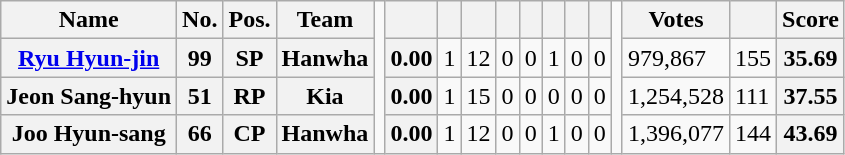<table class="wikitable">
<tr>
<th>Name</th>
<th>No.</th>
<th>Pos.</th>
<th>Team</th>
<td rowspan="4"></td>
<th></th>
<th></th>
<th></th>
<th></th>
<th></th>
<th></th>
<th></th>
<th></th>
<td rowspan="4"></td>
<th>Votes</th>
<th></th>
<th>Score</th>
</tr>
<tr>
<th><a href='#'>Ryu Hyun-jin</a></th>
<th>99</th>
<th>SP</th>
<th>Hanwha</th>
<th>0.00</th>
<td>1</td>
<td>12</td>
<td>0</td>
<td>0</td>
<td>1</td>
<td>0</td>
<td>0</td>
<td>979,867</td>
<td>155</td>
<th>35.69</th>
</tr>
<tr>
<th>Jeon Sang-hyun</th>
<th>51</th>
<th>RP</th>
<th>Kia</th>
<th>0.00</th>
<td>1</td>
<td>15</td>
<td>0</td>
<td>0</td>
<td>0</td>
<td>0</td>
<td>0</td>
<td>1,254,528</td>
<td>111</td>
<th>37.55</th>
</tr>
<tr>
<th>Joo Hyun-sang</th>
<th>66</th>
<th>CP</th>
<th>Hanwha</th>
<th>0.00</th>
<td>1</td>
<td>12</td>
<td>0</td>
<td>0</td>
<td>1</td>
<td>0</td>
<td>0</td>
<td>1,396,077</td>
<td>144</td>
<th>43.69</th>
</tr>
</table>
